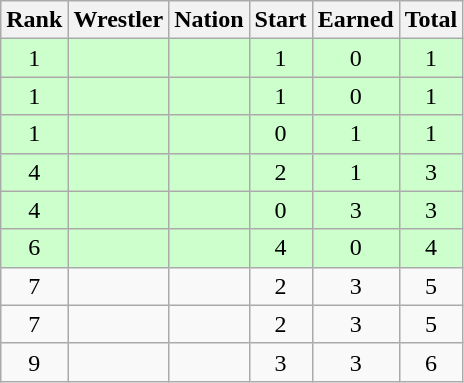<table class="wikitable sortable" style="text-align:center;">
<tr>
<th>Rank</th>
<th>Wrestler</th>
<th>Nation</th>
<th>Start</th>
<th>Earned</th>
<th>Total</th>
</tr>
<tr style="background:#cfc;">
<td>1</td>
<td align=left></td>
<td align=left></td>
<td>1</td>
<td>0</td>
<td>1</td>
</tr>
<tr style="background:#cfc;">
<td>1</td>
<td align=left></td>
<td align=left></td>
<td>1</td>
<td>0</td>
<td>1</td>
</tr>
<tr style="background:#cfc;">
<td>1</td>
<td align=left></td>
<td align=left></td>
<td>0</td>
<td>1</td>
<td>1</td>
</tr>
<tr style="background:#cfc;">
<td>4</td>
<td align=left></td>
<td align=left></td>
<td>2</td>
<td>1</td>
<td>3</td>
</tr>
<tr style="background:#cfc;">
<td>4</td>
<td align=left></td>
<td align=left></td>
<td>0</td>
<td>3</td>
<td>3</td>
</tr>
<tr style="background:#cfc;">
<td>6</td>
<td align=left></td>
<td align=left></td>
<td>4</td>
<td>0</td>
<td>4</td>
</tr>
<tr>
<td>7</td>
<td align=left></td>
<td align=left></td>
<td>2</td>
<td>3</td>
<td>5</td>
</tr>
<tr>
<td>7</td>
<td align=left></td>
<td align=left></td>
<td>2</td>
<td>3</td>
<td>5</td>
</tr>
<tr>
<td>9</td>
<td align=left></td>
<td align=left></td>
<td>3</td>
<td>3</td>
<td>6</td>
</tr>
</table>
